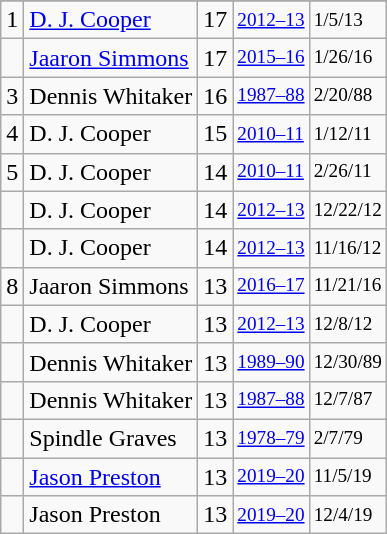<table class="wikitable">
<tr>
</tr>
<tr>
<td>1</td>
<td><a href='#'>D. J. Cooper</a></td>
<td>17</td>
<td style="font-size:80%;"><a href='#'>2012–13</a></td>
<td style="font-size:80%;">1/5/13</td>
</tr>
<tr>
<td></td>
<td><a href='#'>Jaaron Simmons</a></td>
<td>17</td>
<td style="font-size:80%;"><a href='#'>2015–16</a></td>
<td style="font-size:80%;">1/26/16</td>
</tr>
<tr>
<td>3</td>
<td>Dennis Whitaker</td>
<td>16</td>
<td style="font-size:80%;"><a href='#'>1987–88</a></td>
<td style="font-size:80%;">2/20/88</td>
</tr>
<tr>
<td>4</td>
<td>D. J. Cooper</td>
<td>15</td>
<td style="font-size:80%;"><a href='#'>2010–11</a></td>
<td style="font-size:80%;">1/12/11</td>
</tr>
<tr>
<td>5</td>
<td>D. J. Cooper</td>
<td>14</td>
<td style="font-size:80%;"><a href='#'>2010–11</a></td>
<td style="font-size:80%;">2/26/11</td>
</tr>
<tr>
<td></td>
<td>D. J. Cooper</td>
<td>14</td>
<td style="font-size:80%;"><a href='#'>2012–13</a></td>
<td style="font-size:80%;">12/22/12</td>
</tr>
<tr>
<td></td>
<td>D. J. Cooper</td>
<td>14</td>
<td style="font-size:80%;"><a href='#'>2012–13</a></td>
<td style="font-size:80%;">11/16/12</td>
</tr>
<tr>
<td>8</td>
<td>Jaaron Simmons</td>
<td>13</td>
<td style="font-size:80%;"><a href='#'>2016–17</a></td>
<td style="font-size:80%;">11/21/16</td>
</tr>
<tr>
<td></td>
<td>D. J. Cooper</td>
<td>13</td>
<td style="font-size:80%;"><a href='#'>2012–13</a></td>
<td style="font-size:80%;">12/8/12</td>
</tr>
<tr>
<td></td>
<td>Dennis Whitaker</td>
<td>13</td>
<td style="font-size:80%;"><a href='#'>1989–90</a></td>
<td style="font-size:80%;">12/30/89</td>
</tr>
<tr>
<td></td>
<td>Dennis Whitaker</td>
<td>13</td>
<td style="font-size:80%;"><a href='#'>1987–88</a></td>
<td style="font-size:80%;">12/7/87</td>
</tr>
<tr>
<td></td>
<td>Spindle Graves</td>
<td>13</td>
<td style="font-size:80%;"><a href='#'>1978–79</a></td>
<td style="font-size:80%;">2/7/79</td>
</tr>
<tr>
<td></td>
<td><a href='#'>Jason Preston</a></td>
<td>13</td>
<td style="font-size:80%;"><a href='#'>2019–20</a></td>
<td style="font-size:80%;">11/5/19</td>
</tr>
<tr>
<td></td>
<td>Jason Preston</td>
<td>13</td>
<td style="font-size:80%;"><a href='#'>2019–20</a></td>
<td style="font-size:80%;">12/4/19</td>
</tr>
</table>
